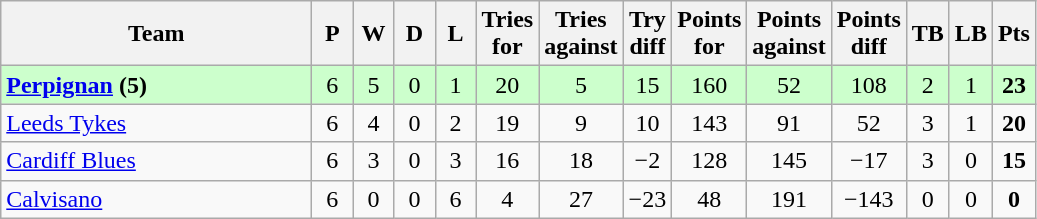<table class="wikitable" style="text-align:center">
<tr>
<th width="200">Team</th>
<th width="20">P</th>
<th width="20">W</th>
<th width="20">D</th>
<th width="20">L</th>
<th width="20">Tries for</th>
<th width="20">Tries against</th>
<th width="20">Try diff</th>
<th width="20">Points for</th>
<th width="20">Points against</th>
<th width="25">Points diff</th>
<th width="20">TB</th>
<th width="20">LB</th>
<th width="20">Pts</th>
</tr>
<tr bgcolor=#ccffcc>
<td align=left> <strong><a href='#'>Perpignan</a> (5)</strong></td>
<td>6</td>
<td>5</td>
<td>0</td>
<td>1</td>
<td>20</td>
<td>5</td>
<td>15</td>
<td>160</td>
<td>52</td>
<td>108</td>
<td>2</td>
<td>1</td>
<td><strong>23</strong></td>
</tr>
<tr>
<td align=left> <a href='#'>Leeds Tykes</a></td>
<td>6</td>
<td>4</td>
<td>0</td>
<td>2</td>
<td>19</td>
<td>9</td>
<td>10</td>
<td>143</td>
<td>91</td>
<td>52</td>
<td>3</td>
<td>1</td>
<td><strong>20</strong></td>
</tr>
<tr>
<td align=left> <a href='#'>Cardiff Blues</a></td>
<td>6</td>
<td>3</td>
<td>0</td>
<td>3</td>
<td>16</td>
<td>18</td>
<td>−2</td>
<td>128</td>
<td>145</td>
<td>−17</td>
<td>3</td>
<td>0</td>
<td><strong>15</strong></td>
</tr>
<tr>
<td align=left> <a href='#'>Calvisano</a></td>
<td>6</td>
<td>0</td>
<td>0</td>
<td>6</td>
<td>4</td>
<td>27</td>
<td>−23</td>
<td>48</td>
<td>191</td>
<td>−143</td>
<td>0</td>
<td>0</td>
<td><strong>0</strong></td>
</tr>
</table>
